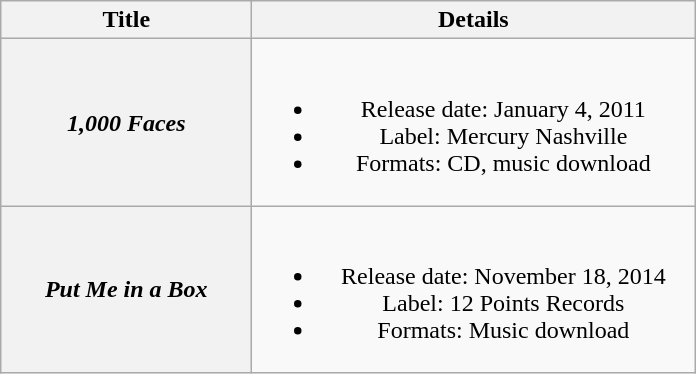<table class="wikitable plainrowheaders" style="text-align:center;">
<tr>
<th style="width:10em;">Title</th>
<th style="width:18em;">Details</th>
</tr>
<tr>
<th scope="row"><em>1,000 Faces</em></th>
<td><br><ul><li>Release date: January 4, 2011</li><li>Label: Mercury Nashville</li><li>Formats: CD, music download</li></ul></td>
</tr>
<tr>
<th scope="row"><em>Put Me in a Box</em></th>
<td><br><ul><li>Release date: November 18, 2014</li><li>Label: 12 Points Records</li><li>Formats: Music download</li></ul></td>
</tr>
</table>
